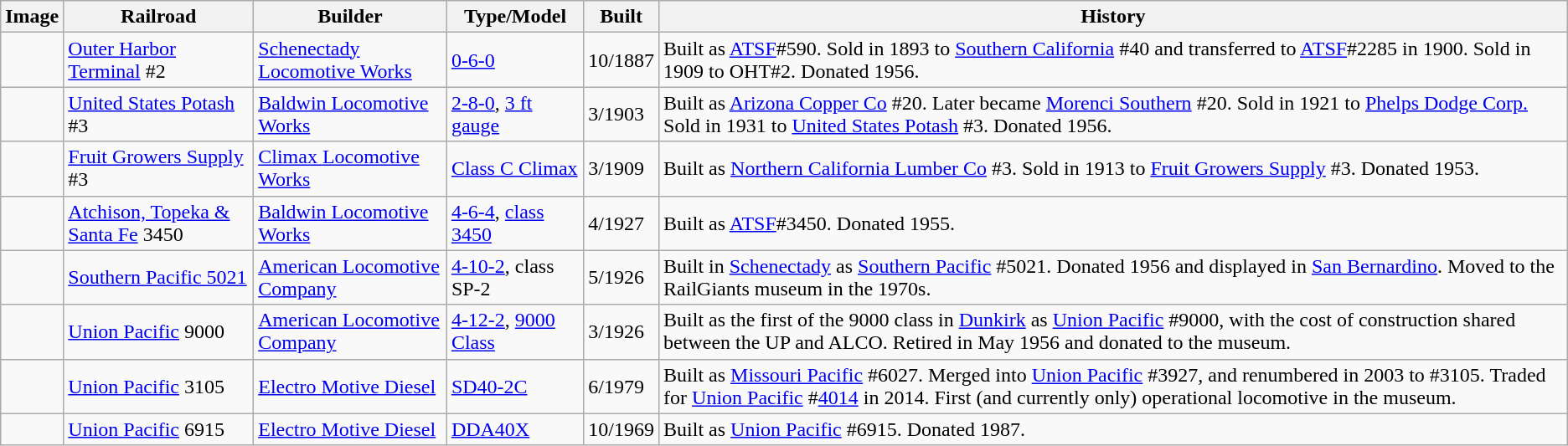<table class="wikitable">
<tr>
<th>Image</th>
<th>Railroad</th>
<th>Builder</th>
<th>Type/Model</th>
<th>Built</th>
<th>History</th>
</tr>
<tr>
<td></td>
<td><a href='#'>Outer Harbor Terminal</a> #2</td>
<td><a href='#'>Schenectady Locomotive Works</a></td>
<td><a href='#'>0-6-0</a></td>
<td>10/1887</td>
<td>Built as <a href='#'>ATSF</a>#590. Sold in 1893 to <a href='#'>Southern California</a> #40 and transferred to <a href='#'>ATSF</a>#2285 in 1900. Sold in 1909 to OHT#2. Donated 1956.</td>
</tr>
<tr>
<td></td>
<td><a href='#'>United States Potash</a> #3</td>
<td><a href='#'>Baldwin Locomotive Works</a></td>
<td><a href='#'>2-8-0</a>, <a href='#'>3 ft gauge</a></td>
<td>3/1903</td>
<td>Built as <a href='#'>Arizona Copper Co</a> #20. Later became <a href='#'>Morenci Southern</a> #20. Sold in 1921 to <a href='#'>Phelps Dodge Corp.</a> Sold in 1931 to <a href='#'>United States Potash</a> #3. Donated 1956.</td>
</tr>
<tr>
<td></td>
<td><a href='#'>Fruit Growers Supply</a> #3</td>
<td><a href='#'>Climax Locomotive Works</a></td>
<td><a href='#'>Class C Climax</a></td>
<td>3/1909</td>
<td>Built as <a href='#'>Northern California Lumber Co</a> #3. Sold in 1913 to <a href='#'>Fruit Growers Supply</a> #3. Donated 1953.</td>
</tr>
<tr>
<td></td>
<td><a href='#'>Atchison, Topeka & Santa Fe</a> 3450</td>
<td><a href='#'>Baldwin Locomotive Works</a></td>
<td><a href='#'>4-6-4</a>, <a href='#'>class 3450</a></td>
<td>4/1927</td>
<td>Built as <a href='#'>ATSF</a>#3450. Donated 1955.</td>
</tr>
<tr>
<td></td>
<td><a href='#'>Southern Pacific 5021</a></td>
<td><a href='#'>American Locomotive Company</a></td>
<td><a href='#'>4-10-2</a>, class SP-2</td>
<td>5/1926</td>
<td>Built in <a href='#'>Schenectady</a> as <a href='#'>Southern Pacific</a> #5021. Donated 1956 and displayed in <a href='#'>San Bernardino</a>. Moved to the RailGiants museum in the 1970s.</td>
</tr>
<tr>
<td></td>
<td><a href='#'>Union Pacific</a> 9000</td>
<td><a href='#'>American Locomotive Company</a></td>
<td><a href='#'>4-12-2</a>, <a href='#'>9000 Class</a></td>
<td>3/1926</td>
<td>Built as the first of the 9000 class in <a href='#'>Dunkirk</a> as <a href='#'>Union Pacific</a> #9000, with the cost of construction shared between the UP and ALCO. Retired in May 1956 and donated to the museum.</td>
</tr>
<tr>
<td></td>
<td><a href='#'>Union Pacific</a> 3105</td>
<td><a href='#'>Electro Motive Diesel</a></td>
<td><a href='#'>SD40-2C</a></td>
<td>6/1979</td>
<td>Built as <a href='#'>Missouri Pacific</a> #6027. Merged into <a href='#'>Union Pacific</a> #3927, and renumbered in 2003 to #3105. Traded for <a href='#'>Union Pacific</a> #<a href='#'>4014</a> in 2014. First (and currently only) operational locomotive in the museum.</td>
</tr>
<tr>
<td></td>
<td><a href='#'>Union Pacific</a> 6915</td>
<td><a href='#'>Electro Motive Diesel</a></td>
<td><a href='#'>DDA40X</a></td>
<td>10/1969</td>
<td>Built as <a href='#'>Union Pacific</a> #6915. Donated 1987.</td>
</tr>
</table>
